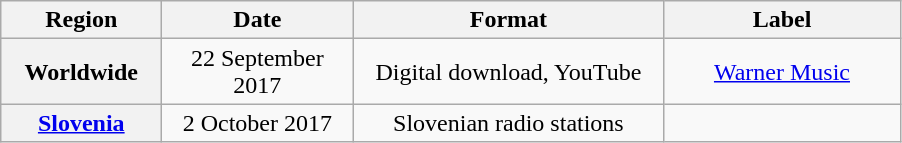<table class="wikitable sortable plainrowheaders" style="text-align:center;">
<tr>
<th width=100>Region</th>
<th width=120>Date</th>
<th width=200>Format</th>
<th width=150>Label</th>
</tr>
<tr>
<th scope="row">Worldwide</th>
<td>22 September 2017</td>
<td>Digital download, YouTube</td>
<td><a href='#'>Warner Music</a></td>
</tr>
<tr>
<th scope="row"><a href='#'>Slovenia</a></th>
<td>2 October 2017</td>
<td>Slovenian radio stations</td>
<td></td>
</tr>
</table>
